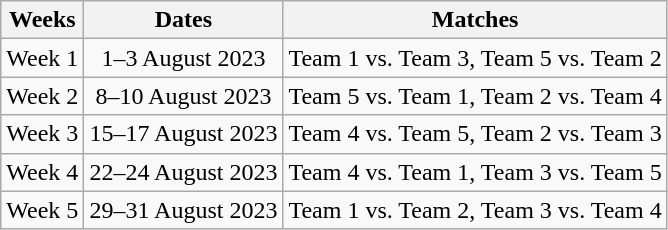<table class="wikitable" style="text-align:center">
<tr>
<th>Weeks</th>
<th>Dates</th>
<th>Matches</th>
</tr>
<tr>
<td>Week 1</td>
<td>1–3 August 2023</td>
<td>Team 1 vs. Team 3, Team 5 vs. Team 2</td>
</tr>
<tr>
<td>Week 2</td>
<td>8–10 August 2023</td>
<td>Team 5 vs. Team 1, Team 2 vs. Team 4</td>
</tr>
<tr>
<td>Week 3</td>
<td>15–17 August 2023</td>
<td>Team 4 vs. Team 5, Team 2 vs. Team 3</td>
</tr>
<tr>
<td>Week 4</td>
<td>22–24 August 2023</td>
<td>Team 4 vs. Team 1, Team 3 vs. Team 5</td>
</tr>
<tr>
<td>Week 5</td>
<td>29–31 August 2023</td>
<td>Team 1 vs. Team 2, Team 3 vs. Team 4</td>
</tr>
</table>
